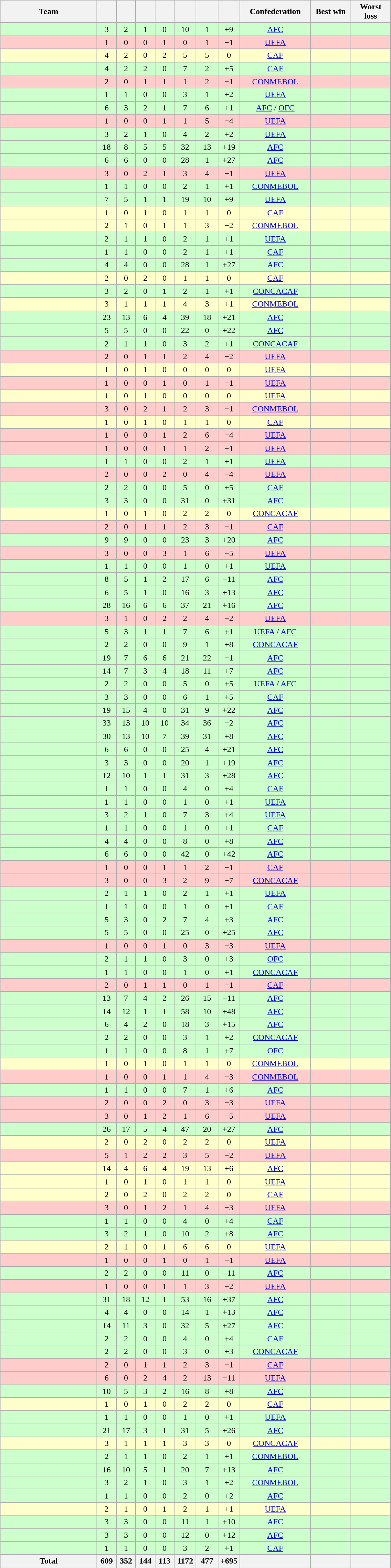<table class="wikitable sortable" style="text-align:center;">
<tr>
<th width=180>Team</th>
<th width=30></th>
<th width=30></th>
<th width=30></th>
<th width=30></th>
<th width=35></th>
<th width=35></th>
<th width=35></th>
<th width=130>Confederation</th>
<th width=70>Best win</th>
<th width=70>Worst loss</th>
</tr>
<tr bgcolor=#CCFFCC>
<td align="left"></td>
<td>3</td>
<td>2</td>
<td>1</td>
<td>0</td>
<td>10</td>
<td>1</td>
<td>+9</td>
<td><a href='#'>AFC</a></td>
<td></td>
<td></td>
</tr>
<tr bgcolor=#FFCCCC>
<td align="left"></td>
<td>1</td>
<td>0</td>
<td>0</td>
<td>1</td>
<td>0</td>
<td>1</td>
<td>−1</td>
<td><a href='#'>UEFA</a></td>
<td></td>
<td></td>
</tr>
<tr bgcolor=#FFFFCC>
<td align="left"></td>
<td>4</td>
<td>2</td>
<td>0</td>
<td>2</td>
<td>5</td>
<td>5</td>
<td>0</td>
<td><a href='#'>CAF</a></td>
<td></td>
<td></td>
</tr>
<tr bgcolor=#CCFFCC>
<td align="left"></td>
<td>4</td>
<td>2</td>
<td>2</td>
<td>0</td>
<td>7</td>
<td>2</td>
<td>+5</td>
<td><a href='#'>CAF</a></td>
<td></td>
<td></td>
</tr>
<tr bgcolor=#FFCCCC>
<td align="left"></td>
<td>2</td>
<td>0</td>
<td>1</td>
<td>1</td>
<td>1</td>
<td>2</td>
<td>−1</td>
<td><a href='#'>CONMEBOL</a></td>
<td></td>
<td></td>
</tr>
<tr bgcolor=#CCFFCC>
<td align="left"></td>
<td>1</td>
<td>1</td>
<td>0</td>
<td>0</td>
<td>3</td>
<td>1</td>
<td>+2</td>
<td><a href='#'>UEFA</a></td>
<td></td>
<td></td>
</tr>
<tr bgcolor=#CCFFCC>
<td align="left"></td>
<td>6</td>
<td>3</td>
<td>2</td>
<td>1</td>
<td>7</td>
<td>6</td>
<td>+1</td>
<td><a href='#'>AFC</a> / <a href='#'>OFC</a></td>
<td></td>
<td></td>
</tr>
<tr bgcolor=#FFCCCC>
<td align="left"></td>
<td>1</td>
<td>0</td>
<td>0</td>
<td>1</td>
<td>1</td>
<td>5</td>
<td>−4</td>
<td><a href='#'>UEFA</a></td>
<td></td>
<td></td>
</tr>
<tr bgcolor=#CCFFCC>
<td align="left"></td>
<td>3</td>
<td>2</td>
<td>1</td>
<td>0</td>
<td>4</td>
<td>2</td>
<td>+2</td>
<td><a href='#'>UEFA</a></td>
<td></td>
<td></td>
</tr>
<tr bgcolor=#CCFFCC>
<td align="left"></td>
<td>18</td>
<td>8</td>
<td>5</td>
<td>5</td>
<td>32</td>
<td>13</td>
<td>+19</td>
<td><a href='#'>AFC</a></td>
<td></td>
<td></td>
</tr>
<tr bgcolor=#CCFFCC>
<td align="left"></td>
<td>6</td>
<td>6</td>
<td>0</td>
<td>0</td>
<td>28</td>
<td>1</td>
<td>+27</td>
<td><a href='#'>AFC</a></td>
<td></td>
<td></td>
</tr>
<tr bgcolor=#FFCCCC>
<td align="left"></td>
<td>3</td>
<td>0</td>
<td>2</td>
<td>1</td>
<td>3</td>
<td>4</td>
<td>−1</td>
<td><a href='#'>UEFA</a></td>
<td></td>
<td></td>
</tr>
<tr bgcolor=#CCFFCC>
<td align="left"></td>
<td>1</td>
<td>1</td>
<td>0</td>
<td>0</td>
<td>2</td>
<td>1</td>
<td>+1</td>
<td><a href='#'>CONMEBOL</a></td>
<td></td>
<td></td>
</tr>
<tr bgcolor=#CCFFCC>
<td align="left"></td>
<td>7</td>
<td>5</td>
<td>1</td>
<td>1</td>
<td>19</td>
<td>10</td>
<td>+9</td>
<td><a href='#'>UEFA</a></td>
<td></td>
<td></td>
</tr>
<tr bgcolor=#FFFFCC>
<td align="left"></td>
<td>1</td>
<td>0</td>
<td>1</td>
<td>0</td>
<td>1</td>
<td>1</td>
<td>0</td>
<td><a href='#'>CAF</a></td>
<td></td>
<td></td>
</tr>
<tr bgcolor=#FFFFCC>
<td align="left"></td>
<td>2</td>
<td>1</td>
<td>0</td>
<td>1</td>
<td>1</td>
<td>3</td>
<td>−2</td>
<td><a href='#'>CONMEBOL</a></td>
<td></td>
<td></td>
</tr>
<tr bgcolor=#CCFFCC>
<td align="left"></td>
<td>2</td>
<td>1</td>
<td>1</td>
<td>0</td>
<td>2</td>
<td>1</td>
<td>+1</td>
<td><a href='#'>UEFA</a></td>
<td></td>
<td></td>
</tr>
<tr bgcolor=#CCFFCC>
<td align="left"></td>
<td>1</td>
<td>1</td>
<td>0</td>
<td>0</td>
<td>2</td>
<td>1</td>
<td>+1</td>
<td><a href='#'>CAF</a></td>
<td></td>
<td></td>
</tr>
<tr>
</tr>
<tr bgcolor=#CCFFCC>
<td align="left"></td>
<td>4</td>
<td>4</td>
<td>0</td>
<td>0</td>
<td>28</td>
<td>1</td>
<td>+27</td>
<td><a href='#'>AFC</a></td>
<td></td>
<td></td>
</tr>
<tr bgcolor=#FFFFCC>
<td align="left"></td>
<td>2</td>
<td>0</td>
<td>2</td>
<td>0</td>
<td>1</td>
<td>1</td>
<td>0</td>
<td><a href='#'>CAF</a></td>
<td></td>
<td></td>
</tr>
<tr bgcolor=#CCFFCC>
<td align="left"></td>
<td>3</td>
<td>2</td>
<td>0</td>
<td>1</td>
<td>2</td>
<td>1</td>
<td>+1</td>
<td><a href='#'>CONCACAF</a></td>
<td></td>
<td></td>
</tr>
<tr bgcolor=#FFFFCC>
<td align="left"></td>
<td>3</td>
<td>1</td>
<td>1</td>
<td>1</td>
<td>4</td>
<td>3</td>
<td>+1</td>
<td><a href='#'>CONMEBOL</a></td>
<td></td>
<td></td>
</tr>
<tr bgcolor=#CCFFCC>
<td align="left"></td>
<td>23</td>
<td>13</td>
<td>6</td>
<td>4</td>
<td>39</td>
<td>18</td>
<td>+21</td>
<td><a href='#'>AFC</a></td>
<td></td>
<td></td>
</tr>
<tr bgcolor=#CCFFCC>
<td align="left"></td>
<td>5</td>
<td>5</td>
<td>0</td>
<td>0</td>
<td>22</td>
<td>0</td>
<td>+22</td>
<td><a href='#'>AFC</a></td>
<td></td>
<td></td>
</tr>
<tr bgcolor=#CCFFCC>
<td align="left"></td>
<td>2</td>
<td>1</td>
<td>1</td>
<td>0</td>
<td>3</td>
<td>2</td>
<td>+1</td>
<td><a href='#'>CONCACAF</a></td>
<td></td>
<td></td>
</tr>
<tr bgcolor=#FFCCCC>
<td align="left"></td>
<td>2</td>
<td>0</td>
<td>1</td>
<td>1</td>
<td>2</td>
<td>4</td>
<td>−2</td>
<td><a href='#'>UEFA</a></td>
<td></td>
<td></td>
</tr>
<tr bgcolor=#FFFFCC>
<td align="left"></td>
<td>1</td>
<td>0</td>
<td>1</td>
<td>0</td>
<td>0</td>
<td>0</td>
<td>0</td>
<td><a href='#'>UEFA</a></td>
<td></td>
<td></td>
</tr>
<tr bgcolor=#FFCCCC>
<td align="left"></td>
<td>1</td>
<td>0</td>
<td>0</td>
<td>1</td>
<td>0</td>
<td>1</td>
<td>−1</td>
<td><a href='#'>UEFA</a></td>
<td></td>
<td></td>
</tr>
<tr bgcolor=#FFFFCC>
<td align="left"></td>
<td>1</td>
<td>0</td>
<td>1</td>
<td>0</td>
<td>0</td>
<td>0</td>
<td>0</td>
<td><a href='#'>UEFA</a></td>
<td></td>
<td></td>
</tr>
<tr bgcolor=#FFCCCC>
<td align="left"></td>
<td>3</td>
<td>0</td>
<td>2</td>
<td>1</td>
<td>2</td>
<td>3</td>
<td>−1</td>
<td><a href='#'>CONMEBOL</a></td>
<td></td>
<td></td>
</tr>
<tr bgcolor=#FFFFCC>
<td align="left"></td>
<td>1</td>
<td>0</td>
<td>1</td>
<td>0</td>
<td>1</td>
<td>1</td>
<td>0</td>
<td><a href='#'>CAF</a></td>
<td></td>
<td></td>
</tr>
<tr bgcolor=#FFCCCC>
<td align="left"></td>
<td>1</td>
<td>0</td>
<td>0</td>
<td>1</td>
<td>2</td>
<td>6</td>
<td>−4</td>
<td><a href='#'>UEFA</a></td>
<td></td>
<td></td>
</tr>
<tr bgcolor=#FFCCCC>
<td align="left"></td>
<td>1</td>
<td>0</td>
<td>0</td>
<td>1</td>
<td>1</td>
<td>2</td>
<td>−1</td>
<td><a href='#'>UEFA</a></td>
<td></td>
<td></td>
</tr>
<tr bgcolor=#CCFFCC>
<td align="left"></td>
<td>1</td>
<td>1</td>
<td>0</td>
<td>0</td>
<td>2</td>
<td>1</td>
<td>+1</td>
<td><a href='#'>UEFA</a></td>
<td></td>
<td></td>
</tr>
<tr bgcolor=#FFCCCC>
<td align="left"></td>
<td>2</td>
<td>0</td>
<td>0</td>
<td>2</td>
<td>0</td>
<td>4</td>
<td>−4</td>
<td><a href='#'>UEFA</a></td>
<td></td>
<td></td>
</tr>
<tr bgcolor=#CCFFCC>
<td align="left"></td>
<td>2</td>
<td>2</td>
<td>0</td>
<td>0</td>
<td>5</td>
<td>0</td>
<td>+5</td>
<td><a href='#'>CAF</a></td>
<td></td>
<td></td>
</tr>
<tr bgcolor=#CCFFCC>
<td align="left"></td>
<td>3</td>
<td>3</td>
<td>0</td>
<td>0</td>
<td>31</td>
<td>0</td>
<td>+31</td>
<td><a href='#'>AFC</a></td>
<td></td>
<td></td>
</tr>
<tr bgcolor=#FFFFCC>
<td align="left"></td>
<td>1</td>
<td>0</td>
<td>1</td>
<td>0</td>
<td>2</td>
<td>2</td>
<td>0</td>
<td><a href='#'>CONCACAF</a></td>
<td></td>
<td></td>
</tr>
<tr bgcolor=#FFCCCC>
<td align="left"></td>
<td>2</td>
<td>0</td>
<td>1</td>
<td>1</td>
<td>2</td>
<td>3</td>
<td>−1</td>
<td><a href='#'>CAF</a></td>
<td></td>
<td></td>
</tr>
<tr bgcolor=#CCFFCC>
<td align="left"></td>
<td>9</td>
<td>9</td>
<td>0</td>
<td>0</td>
<td>23</td>
<td>3</td>
<td>+20</td>
<td><a href='#'>AFC</a></td>
<td></td>
<td></td>
</tr>
<tr bgcolor=#FFCCCC>
<td align="left"></td>
<td>3</td>
<td>0</td>
<td>0</td>
<td>3</td>
<td>1</td>
<td>6</td>
<td>−5</td>
<td><a href='#'>UEFA</a></td>
<td></td>
<td></td>
</tr>
<tr bgcolor=#CCFFCC>
<td align="left"></td>
<td>1</td>
<td>1</td>
<td>0</td>
<td>0</td>
<td>1</td>
<td>0</td>
<td>+1</td>
<td><a href='#'>UEFA</a></td>
<td></td>
<td></td>
</tr>
<tr bgcolor=#CCFFCC>
<td align="left"></td>
<td>8</td>
<td>5</td>
<td>1</td>
<td>2</td>
<td>17</td>
<td>6</td>
<td>+11</td>
<td><a href='#'>AFC</a></td>
<td></td>
<td></td>
</tr>
<tr bgcolor=#CCFFCC>
<td align="left"></td>
<td>6</td>
<td>5</td>
<td>1</td>
<td>0</td>
<td>16</td>
<td>3</td>
<td>+13</td>
<td><a href='#'>AFC</a></td>
<td></td>
<td></td>
</tr>
<tr bgcolor=#CCFFCC>
<td align="left"></td>
<td>28</td>
<td>16</td>
<td>6</td>
<td>6</td>
<td>37</td>
<td>21</td>
<td>+16</td>
<td><a href='#'>AFC</a></td>
<td></td>
<td></td>
</tr>
<tr bgcolor=#FFCCCC>
<td align="left"></td>
<td>3</td>
<td>1</td>
<td>0</td>
<td>2</td>
<td>2</td>
<td>4</td>
<td>−2</td>
<td><a href='#'>UEFA</a></td>
<td></td>
<td></td>
</tr>
<tr bgcolor=#CCFFCC>
<td align="left"></td>
<td>5</td>
<td>3</td>
<td>1</td>
<td>1</td>
<td>7</td>
<td>6</td>
<td>+1</td>
<td><a href='#'>UEFA</a> / <a href='#'>AFC</a></td>
<td></td>
<td></td>
</tr>
<tr bgcolor=#CCFFCC>
<td align="left"></td>
<td>2</td>
<td>2</td>
<td>0</td>
<td>0</td>
<td>9</td>
<td>1</td>
<td>+8</td>
<td><a href='#'>CONCACAF</a></td>
<td></td>
<td></td>
</tr>
<tr bgcolor=#CCFFCC>
<td align="left"></td>
<td>19</td>
<td>7</td>
<td>6</td>
<td>6</td>
<td>21</td>
<td>22</td>
<td>−1</td>
<td><a href='#'>AFC</a></td>
<td></td>
<td></td>
</tr>
<tr bgcolor=#CCFFCC>
<td align="left"></td>
<td>14</td>
<td>7</td>
<td>3</td>
<td>4</td>
<td>18</td>
<td>11</td>
<td>+7</td>
<td><a href='#'>AFC</a></td>
<td></td>
<td></td>
</tr>
<tr bgcolor=#CCFFCC>
<td align="left"></td>
<td>2</td>
<td>2</td>
<td>0</td>
<td>0</td>
<td>5</td>
<td>0</td>
<td>+5</td>
<td><a href='#'>UEFA</a> / <a href='#'>AFC</a></td>
<td></td>
<td></td>
</tr>
<tr bgcolor=#CCFFCC>
<td align="left"></td>
<td>3</td>
<td>3</td>
<td>0</td>
<td>0</td>
<td>6</td>
<td>1</td>
<td>+5</td>
<td><a href='#'>CAF</a></td>
<td></td>
<td></td>
</tr>
<tr bgcolor=#CCFFCC>
<td align="left"></td>
<td>19</td>
<td>15</td>
<td>4</td>
<td>0</td>
<td>31</td>
<td>9</td>
<td>+22</td>
<td><a href='#'>AFC</a></td>
<td></td>
<td></td>
</tr>
<tr bgcolor=#CCFFCC>
<td align="left"></td>
<td>33</td>
<td>13</td>
<td>10</td>
<td>10</td>
<td>34</td>
<td>36</td>
<td>−2</td>
<td><a href='#'>AFC</a></td>
<td></td>
<td></td>
</tr>
<tr bgcolor=#CCFFCC>
<td align="left"></td>
<td>30</td>
<td>13</td>
<td>10</td>
<td>7</td>
<td>39</td>
<td>31</td>
<td>+8</td>
<td><a href='#'>AFC</a></td>
<td></td>
<td></td>
</tr>
<tr bgcolor=#CCFFCC>
<td align="left"></td>
<td>6</td>
<td>6</td>
<td>0</td>
<td>0</td>
<td>25</td>
<td>4</td>
<td>+21</td>
<td><a href='#'>AFC</a></td>
<td></td>
<td></td>
</tr>
<tr bgcolor=#CCFFCC>
<td align="left"></td>
<td>3</td>
<td>3</td>
<td>0</td>
<td>0</td>
<td>20</td>
<td>1</td>
<td>+19</td>
<td><a href='#'>AFC</a></td>
<td></td>
<td></td>
</tr>
<tr bgcolor=#CCFFCC>
<td align="left"></td>
<td>12</td>
<td>10</td>
<td>1</td>
<td>1</td>
<td>31</td>
<td>3</td>
<td>+28</td>
<td><a href='#'>AFC</a></td>
<td></td>
<td></td>
</tr>
<tr bgcolor=#CCFFCC>
<td align="left"></td>
<td>1</td>
<td>1</td>
<td>0</td>
<td>0</td>
<td>4</td>
<td>0</td>
<td>+4</td>
<td><a href='#'>CAF</a></td>
<td></td>
<td></td>
</tr>
<tr bgcolor=#CCFFCC>
<td align="left"></td>
<td>1</td>
<td>1</td>
<td>0</td>
<td>0</td>
<td>1</td>
<td>0</td>
<td>+1</td>
<td><a href='#'>UEFA</a></td>
<td></td>
<td></td>
</tr>
<tr bgcolor=#CCFFCC>
<td align="left"></td>
<td>3</td>
<td>2</td>
<td>1</td>
<td>0</td>
<td>7</td>
<td>3</td>
<td>+4</td>
<td><a href='#'>UEFA</a></td>
<td></td>
<td></td>
</tr>
<tr bgcolor=#CCFFCC>
<td align="left"></td>
<td>1</td>
<td>1</td>
<td>0</td>
<td>0</td>
<td>1</td>
<td>0</td>
<td>+1</td>
<td><a href='#'>CAF</a></td>
<td></td>
<td></td>
</tr>
<tr bgcolor=#CCFFCC>
<td align="left"></td>
<td>4</td>
<td>4</td>
<td>0</td>
<td>0</td>
<td>8</td>
<td>0</td>
<td>+8</td>
<td><a href='#'>AFC</a></td>
<td></td>
<td></td>
</tr>
<tr bgcolor=#CCFFCC>
<td align="left"></td>
<td>6</td>
<td>6</td>
<td>0</td>
<td>0</td>
<td>42</td>
<td>0</td>
<td>+42</td>
<td><a href='#'>AFC</a></td>
<td></td>
<td></td>
</tr>
<tr bgcolor=#FFCCCC>
<td align="left"></td>
<td>1</td>
<td>0</td>
<td>0</td>
<td>1</td>
<td>1</td>
<td>2</td>
<td>−1</td>
<td><a href='#'>CAF</a></td>
<td></td>
<td></td>
</tr>
<tr bgcolor=#FFCCCC>
<td align="left"></td>
<td>3</td>
<td>0</td>
<td>0</td>
<td>3</td>
<td>2</td>
<td>9</td>
<td>−7</td>
<td><a href='#'>CONCACAF</a></td>
<td></td>
<td></td>
</tr>
<tr bgcolor=#CCFFCC>
<td align="left"></td>
<td>2</td>
<td>1</td>
<td>1</td>
<td>0</td>
<td>2</td>
<td>1</td>
<td>+1</td>
<td><a href='#'>UEFA</a></td>
<td></td>
<td></td>
</tr>
<tr bgcolor=#CCFFCC>
<td align="left"></td>
<td>1</td>
<td>1</td>
<td>0</td>
<td>0</td>
<td>1</td>
<td>0</td>
<td>+1</td>
<td><a href='#'>CAF</a></td>
<td></td>
<td></td>
</tr>
<tr bgcolor=#CCFFCC>
<td align="left"></td>
<td>5</td>
<td>3</td>
<td>0</td>
<td>2</td>
<td>7</td>
<td>4</td>
<td>+3</td>
<td><a href='#'>AFC</a></td>
<td></td>
<td></td>
</tr>
<tr bgcolor=#CCFFCC>
<td align="left"></td>
<td>5</td>
<td>5</td>
<td>0</td>
<td>0</td>
<td>25</td>
<td>0</td>
<td>+25</td>
<td><a href='#'>AFC</a></td>
<td></td>
<td></td>
</tr>
<tr bgcolor=#FFCCCC>
<td align="left"></td>
<td>1</td>
<td>0</td>
<td>0</td>
<td>1</td>
<td>0</td>
<td>3</td>
<td>−3</td>
<td><a href='#'>UEFA</a></td>
<td></td>
<td></td>
</tr>
<tr bgcolor=#CCFFCC>
<td align="left"></td>
<td>2</td>
<td>1</td>
<td>1</td>
<td>0</td>
<td>3</td>
<td>0</td>
<td>+3</td>
<td><a href='#'>OFC</a></td>
<td></td>
<td></td>
</tr>
<tr bgcolor=#CCFFCC>
<td align="left"></td>
<td>1</td>
<td>1</td>
<td>0</td>
<td>0</td>
<td>1</td>
<td>0</td>
<td>+1</td>
<td><a href='#'>CONCACAF</a></td>
<td></td>
<td></td>
</tr>
<tr bgcolor=#FFCCCC>
<td align="left"></td>
<td>2</td>
<td>0</td>
<td>1</td>
<td>1</td>
<td>0</td>
<td>1</td>
<td>−1</td>
<td><a href='#'>CAF</a></td>
<td></td>
<td></td>
</tr>
<tr bgcolor=#CCFFCC>
<td align="left"></td>
<td>13</td>
<td>7</td>
<td>4</td>
<td>2</td>
<td>26</td>
<td>15</td>
<td>+11</td>
<td><a href='#'>AFC</a></td>
<td></td>
<td></td>
</tr>
<tr bgcolor=#CCFFCC>
<td align="left"></td>
<td>14</td>
<td>12</td>
<td>1</td>
<td>1</td>
<td>58</td>
<td>10</td>
<td>+48</td>
<td><a href='#'>AFC</a></td>
<td></td>
<td></td>
</tr>
<tr bgcolor=#CCFFCC>
<td align="left"></td>
<td>6</td>
<td>4</td>
<td>2</td>
<td>0</td>
<td>18</td>
<td>3</td>
<td>+15</td>
<td><a href='#'>AFC</a></td>
<td></td>
<td></td>
</tr>
<tr bgcolor=#CCFFCC>
<td align="left"></td>
<td>2</td>
<td>2</td>
<td>0</td>
<td>0</td>
<td>3</td>
<td>1</td>
<td>+2</td>
<td><a href='#'>CONCACAF</a></td>
<td></td>
<td></td>
</tr>
<tr bgcolor=#CCFFCC>
<td align="left"></td>
<td>1</td>
<td>1</td>
<td>0</td>
<td>0</td>
<td>8</td>
<td>1</td>
<td>+7</td>
<td><a href='#'>OFC</a></td>
<td></td>
<td></td>
</tr>
<tr bgcolor=#FFFFCC>
<td align="left"></td>
<td>1</td>
<td>0</td>
<td>1</td>
<td>0</td>
<td>1</td>
<td>1</td>
<td>0</td>
<td><a href='#'>CONMEBOL</a></td>
<td></td>
<td></td>
</tr>
<tr bgcolor=#FFCCCC>
<td align="left"></td>
<td>1</td>
<td>0</td>
<td>0</td>
<td>1</td>
<td>1</td>
<td>4</td>
<td>−3</td>
<td><a href='#'>CONMEBOL</a></td>
<td></td>
<td></td>
</tr>
<tr bgcolor=#CCFFCC>
<td align="left"></td>
<td>1</td>
<td>1</td>
<td>0</td>
<td>0</td>
<td>7</td>
<td>1</td>
<td>+6</td>
<td><a href='#'>AFC</a></td>
<td></td>
<td></td>
</tr>
<tr bgcolor=#FFCCCC>
<td align="left"></td>
<td>2</td>
<td>0</td>
<td>0</td>
<td>2</td>
<td>0</td>
<td>3</td>
<td>−3</td>
<td><a href='#'>UEFA</a></td>
<td></td>
<td></td>
</tr>
<tr bgcolor=#FFCCCC>
<td align="left"></td>
<td>3</td>
<td>0</td>
<td>1</td>
<td>2</td>
<td>1</td>
<td>6</td>
<td>−5</td>
<td><a href='#'>UEFA</a></td>
<td></td>
<td></td>
</tr>
<tr bgcolor=#CCFFCC>
<td align="left"></td>
<td>26</td>
<td>17</td>
<td>5</td>
<td>4</td>
<td>47</td>
<td>20</td>
<td>+27</td>
<td><a href='#'>AFC</a></td>
<td></td>
<td></td>
</tr>
<tr bgcolor=#FFFFCC>
<td align="left"></td>
<td>2</td>
<td>0</td>
<td>2</td>
<td>0</td>
<td>2</td>
<td>2</td>
<td>0</td>
<td><a href='#'>UEFA</a></td>
<td></td>
<td></td>
</tr>
<tr bgcolor=#FFCCCC>
<td align="left"></td>
<td>5</td>
<td>1</td>
<td>2</td>
<td>2</td>
<td>3</td>
<td>5</td>
<td>−2</td>
<td><a href='#'>UEFA</a></td>
<td></td>
<td></td>
</tr>
<tr bgcolor=#FFFFCC>
<td align="left"></td>
<td>14</td>
<td>4</td>
<td>6</td>
<td>4</td>
<td>19</td>
<td>13</td>
<td>+6</td>
<td><a href='#'>AFC</a></td>
<td></td>
<td></td>
</tr>
<tr bgcolor=#FFFFCC>
<td align="left"></td>
<td>1</td>
<td>0</td>
<td>1</td>
<td>0</td>
<td>1</td>
<td>1</td>
<td>0</td>
<td><a href='#'>UEFA</a></td>
<td></td>
<td></td>
</tr>
<tr bgcolor=#FFFFCC>
<td align="left"></td>
<td>2</td>
<td>0</td>
<td>2</td>
<td>0</td>
<td>2</td>
<td>2</td>
<td>0</td>
<td><a href='#'>CAF</a></td>
<td></td>
<td></td>
</tr>
<tr bgcolor=#FFCCCC>
<td align="left"></td>
<td>3</td>
<td>0</td>
<td>1</td>
<td>2</td>
<td>1</td>
<td>4</td>
<td>−3</td>
<td><a href='#'>UEFA</a></td>
<td></td>
<td></td>
</tr>
<tr bgcolor=#CCFFCC>
<td align="left"></td>
<td>1</td>
<td>1</td>
<td>0</td>
<td>0</td>
<td>4</td>
<td>0</td>
<td>+4</td>
<td><a href='#'>CAF</a></td>
<td></td>
<td></td>
</tr>
<tr bgcolor=#CCFFCC>
<td align="left"></td>
<td>3</td>
<td>2</td>
<td>1</td>
<td>0</td>
<td>10</td>
<td>2</td>
<td>+8</td>
<td><a href='#'>AFC</a></td>
<td></td>
<td></td>
</tr>
<tr bgcolor=#FFFFCC>
<td align="left"></td>
<td>2</td>
<td>1</td>
<td>0</td>
<td>1</td>
<td>6</td>
<td>6</td>
<td>0</td>
<td><a href='#'>UEFA</a></td>
<td></td>
<td></td>
</tr>
<tr bgcolor=#FFCCCC>
<td align="left"></td>
<td>1</td>
<td>0</td>
<td>0</td>
<td>1</td>
<td>0</td>
<td>1</td>
<td>−1</td>
<td><a href='#'>UEFA</a></td>
<td></td>
<td></td>
</tr>
<tr bgcolor=#CCFFCC>
<td align="left"></td>
<td>2</td>
<td>2</td>
<td>0</td>
<td>0</td>
<td>11</td>
<td>0</td>
<td>+11</td>
<td><a href='#'>AFC</a></td>
<td></td>
<td></td>
</tr>
<tr bgcolor=#FFCCCC>
<td align="left"></td>
<td>1</td>
<td>0</td>
<td>0</td>
<td>1</td>
<td>1</td>
<td>3</td>
<td>−2</td>
<td><a href='#'>UEFA</a></td>
<td></td>
<td></td>
</tr>
<tr bgcolor=#CCFFCC>
<td align="left"></td>
<td>31</td>
<td>18</td>
<td>12</td>
<td>1</td>
<td>53</td>
<td>16</td>
<td>+37</td>
<td><a href='#'>AFC</a></td>
<td></td>
<td></td>
</tr>
<tr bgcolor=#CCFFCC>
<td align="left"></td>
<td>4</td>
<td>4</td>
<td>0</td>
<td>0</td>
<td>14</td>
<td>1</td>
<td>+13</td>
<td><a href='#'>AFC</a></td>
<td></td>
<td></td>
</tr>
<tr bgcolor=#CCFFCC>
<td align="left"></td>
<td>14</td>
<td>11</td>
<td>3</td>
<td>0</td>
<td>32</td>
<td>5</td>
<td>+27</td>
<td><a href='#'>AFC</a></td>
<td></td>
<td></td>
</tr>
<tr bgcolor=#CCFFCC>
<td align="left"></td>
<td>2</td>
<td>2</td>
<td>0</td>
<td>0</td>
<td>4</td>
<td>0</td>
<td>+4</td>
<td><a href='#'>CAF</a></td>
<td></td>
<td></td>
</tr>
<tr bgcolor=#CCFFCC>
<td align="left"></td>
<td>2</td>
<td>2</td>
<td>0</td>
<td>0</td>
<td>3</td>
<td>0</td>
<td>+3</td>
<td><a href='#'>CONCACAF</a></td>
<td></td>
<td></td>
</tr>
<tr bgcolor=#FFCCCC>
<td align="left"></td>
<td>2</td>
<td>0</td>
<td>1</td>
<td>1</td>
<td>2</td>
<td>3</td>
<td>−1</td>
<td><a href='#'>CAF</a></td>
<td></td>
<td></td>
</tr>
<tr bgcolor=#FFCCCC>
<td align="left"></td>
<td>6</td>
<td>0</td>
<td>2</td>
<td>4</td>
<td>2</td>
<td>13</td>
<td>−11</td>
<td><a href='#'>UEFA</a></td>
<td></td>
<td></td>
</tr>
<tr bgcolor=#CCFFCC>
<td align="left"></td>
<td>10</td>
<td>5</td>
<td>3</td>
<td>2</td>
<td>16</td>
<td>8</td>
<td>+8</td>
<td><a href='#'>AFC</a></td>
<td></td>
<td></td>
</tr>
<tr bgcolor=#FFFFCC>
<td align="left"></td>
<td>1</td>
<td>0</td>
<td>1</td>
<td>0</td>
<td>2</td>
<td>2</td>
<td>0</td>
<td><a href='#'>CAF</a></td>
<td></td>
<td></td>
</tr>
<tr bgcolor=#CCFFCC>
<td align="left"></td>
<td>1</td>
<td>1</td>
<td>0</td>
<td>0</td>
<td>1</td>
<td>0</td>
<td>+1</td>
<td><a href='#'>UEFA</a></td>
<td></td>
<td></td>
</tr>
<tr bgcolor=#CCFFCC>
<td align="left"></td>
<td>21</td>
<td>17</td>
<td>3</td>
<td>1</td>
<td>31</td>
<td>5</td>
<td>+26</td>
<td><a href='#'>AFC</a></td>
<td></td>
<td></td>
</tr>
<tr bgcolor=#FFFFCC>
<td align="left"></td>
<td>3</td>
<td>1</td>
<td>1</td>
<td>1</td>
<td>3</td>
<td>3</td>
<td>0</td>
<td><a href='#'>CONCACAF</a></td>
<td></td>
<td></td>
</tr>
<tr bgcolor=#CCFFCC>
<td align="left"></td>
<td>2</td>
<td>1</td>
<td>1</td>
<td>0</td>
<td>2</td>
<td>1</td>
<td>+1</td>
<td><a href='#'>CONMEBOL</a></td>
<td></td>
<td></td>
</tr>
<tr bgcolor=#CCFFCC>
<td align="left"></td>
<td>16</td>
<td>10</td>
<td>5</td>
<td>1</td>
<td>20</td>
<td>7</td>
<td>+13</td>
<td><a href='#'>AFC</a></td>
<td></td>
<td></td>
</tr>
<tr bgcolor=#CCFFCC>
<td align="left"></td>
<td>3</td>
<td>2</td>
<td>1</td>
<td>0</td>
<td>3</td>
<td>1</td>
<td>+2</td>
<td><a href='#'>CONMEBOL</a></td>
<td></td>
<td></td>
</tr>
<tr bgcolor=#CCFFCC>
<td align="left"></td>
<td>1</td>
<td>1</td>
<td>0</td>
<td>0</td>
<td>2</td>
<td>0</td>
<td>+2</td>
<td><a href='#'>AFC</a></td>
<td></td>
<td></td>
</tr>
<tr bgcolor=#FFFFCC>
<td align="left"></td>
<td>2</td>
<td>1</td>
<td>0</td>
<td>1</td>
<td>2</td>
<td>1</td>
<td>+1</td>
<td><a href='#'>UEFA</a></td>
<td></td>
<td></td>
</tr>
<tr bgcolor=#CCFFCC>
<td align="left"></td>
<td>3</td>
<td>3</td>
<td>0</td>
<td>0</td>
<td>11</td>
<td>1</td>
<td>+10</td>
<td><a href='#'>AFC</a></td>
<td></td>
<td></td>
</tr>
<tr bgcolor=#CCFFCC>
<td align="left"></td>
<td>3</td>
<td>3</td>
<td>0</td>
<td>0</td>
<td>12</td>
<td>0</td>
<td>+12</td>
<td><a href='#'>AFC</a></td>
<td></td>
<td></td>
</tr>
<tr bgcolor=#CCFFCC>
<td align="left"></td>
<td>1</td>
<td>1</td>
<td>0</td>
<td>0</td>
<td>3</td>
<td>2</td>
<td>+1</td>
<td><a href='#'>CAF</a></td>
<td></td>
<td></td>
</tr>
<tr class="sortbottom">
<th>Total</th>
<th>609</th>
<th>352</th>
<th>144</th>
<th>113</th>
<th>1172</th>
<th>477</th>
<th>+695</th>
<th></th>
<th></th>
<th></th>
</tr>
</table>
